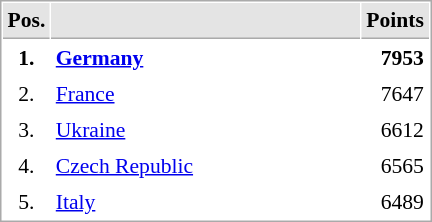<table cellspacing="1" cellpadding="3" style="border:1px solid #AAAAAA;font-size:90%">
<tr bgcolor="#E4E4E4">
<th style="border-bottom:1px solid #AAAAAA" width=10>Pos.</th>
<th style="border-bottom:1px solid #AAAAAA" width=200></th>
<th style="border-bottom:1px solid #AAAAAA" width=20>Points</th>
</tr>
<tr>
<td align="center"><strong>1.</strong></td>
<td><strong> <a href='#'>Germany</a></strong></td>
<td align="right"><strong>7953</strong></td>
</tr>
<tr>
<td align="center">2.</td>
<td> <a href='#'>France</a></td>
<td align="right">7647</td>
</tr>
<tr>
<td align="center">3.</td>
<td> <a href='#'>Ukraine</a></td>
<td align="right">6612</td>
</tr>
<tr>
<td align="center">4.</td>
<td> <a href='#'>Czech Republic</a></td>
<td align="right">6565</td>
</tr>
<tr>
<td align="center">5.</td>
<td> <a href='#'>Italy</a></td>
<td align="right">6489</td>
</tr>
</table>
